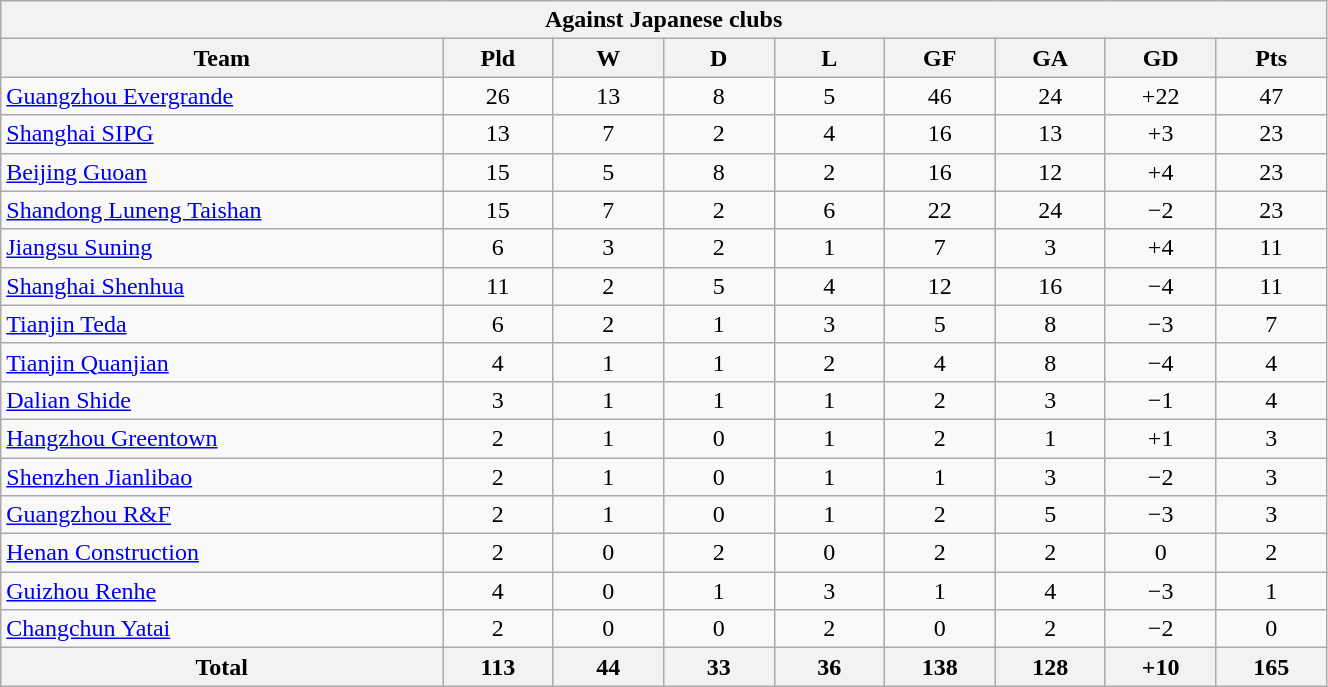<table width=70% class="wikitable" style="text-align:center">
<tr>
<th colspan=9>Against Japanese clubs</th>
</tr>
<tr>
<th width=20%>Team</th>
<th width=5%>Pld</th>
<th width=5%>W</th>
<th width=5%>D</th>
<th width=5%>L</th>
<th width=5%>GF</th>
<th width=5%>GA</th>
<th width=5%>GD</th>
<th width=5%>Pts</th>
</tr>
<tr>
<td align=left> <a href='#'>Guangzhou Evergrande</a></td>
<td>26</td>
<td>13</td>
<td>8</td>
<td>5</td>
<td>46</td>
<td>24</td>
<td>+22</td>
<td>47</td>
</tr>
<tr>
<td align=left> <a href='#'>Shanghai SIPG</a></td>
<td>13</td>
<td>7</td>
<td>2</td>
<td>4</td>
<td>16</td>
<td>13</td>
<td>+3</td>
<td>23</td>
</tr>
<tr>
<td align=left> <a href='#'>Beijing Guoan</a></td>
<td>15</td>
<td>5</td>
<td>8</td>
<td>2</td>
<td>16</td>
<td>12</td>
<td>+4</td>
<td>23</td>
</tr>
<tr>
<td align=left> <a href='#'>Shandong Luneng Taishan</a></td>
<td>15</td>
<td>7</td>
<td>2</td>
<td>6</td>
<td>22</td>
<td>24</td>
<td>−2</td>
<td>23</td>
</tr>
<tr>
<td align=left> <a href='#'>Jiangsu Suning</a></td>
<td>6</td>
<td>3</td>
<td>2</td>
<td>1</td>
<td>7</td>
<td>3</td>
<td>+4</td>
<td>11</td>
</tr>
<tr>
<td align=left> <a href='#'>Shanghai Shenhua</a></td>
<td>11</td>
<td>2</td>
<td>5</td>
<td>4</td>
<td>12</td>
<td>16</td>
<td>−4</td>
<td>11</td>
</tr>
<tr>
<td align=left> <a href='#'>Tianjin Teda</a></td>
<td>6</td>
<td>2</td>
<td>1</td>
<td>3</td>
<td>5</td>
<td>8</td>
<td>−3</td>
<td>7</td>
</tr>
<tr>
<td align=left> <a href='#'>Tianjin Quanjian</a></td>
<td>4</td>
<td>1</td>
<td>1</td>
<td>2</td>
<td>4</td>
<td>8</td>
<td>−4</td>
<td>4</td>
</tr>
<tr>
<td align=left> <a href='#'>Dalian Shide</a></td>
<td>3</td>
<td>1</td>
<td>1</td>
<td>1</td>
<td>2</td>
<td>3</td>
<td>−1</td>
<td>4</td>
</tr>
<tr>
<td align=left> <a href='#'>Hangzhou Greentown</a></td>
<td>2</td>
<td>1</td>
<td>0</td>
<td>1</td>
<td>2</td>
<td>1</td>
<td>+1</td>
<td>3</td>
</tr>
<tr>
<td align=left> <a href='#'>Shenzhen Jianlibao</a></td>
<td>2</td>
<td>1</td>
<td>0</td>
<td>1</td>
<td>1</td>
<td>3</td>
<td>−2</td>
<td>3</td>
</tr>
<tr>
<td align=left> <a href='#'>Guangzhou R&F</a></td>
<td>2</td>
<td>1</td>
<td>0</td>
<td>1</td>
<td>2</td>
<td>5</td>
<td>−3</td>
<td>3</td>
</tr>
<tr>
<td align=left> <a href='#'>Henan Construction</a></td>
<td>2</td>
<td>0</td>
<td>2</td>
<td>0</td>
<td>2</td>
<td>2</td>
<td>0</td>
<td>2</td>
</tr>
<tr>
<td align=left> <a href='#'>Guizhou Renhe</a></td>
<td>4</td>
<td>0</td>
<td>1</td>
<td>3</td>
<td>1</td>
<td>4</td>
<td>−3</td>
<td>1</td>
</tr>
<tr>
<td align=left> <a href='#'>Changchun Yatai</a></td>
<td>2</td>
<td>0</td>
<td>0</td>
<td>2</td>
<td>0</td>
<td>2</td>
<td>−2</td>
<td>0</td>
</tr>
<tr>
<th>Total</th>
<th>113</th>
<th>44</th>
<th>33</th>
<th>36</th>
<th>138</th>
<th>128</th>
<th>+10</th>
<th>165</th>
</tr>
</table>
